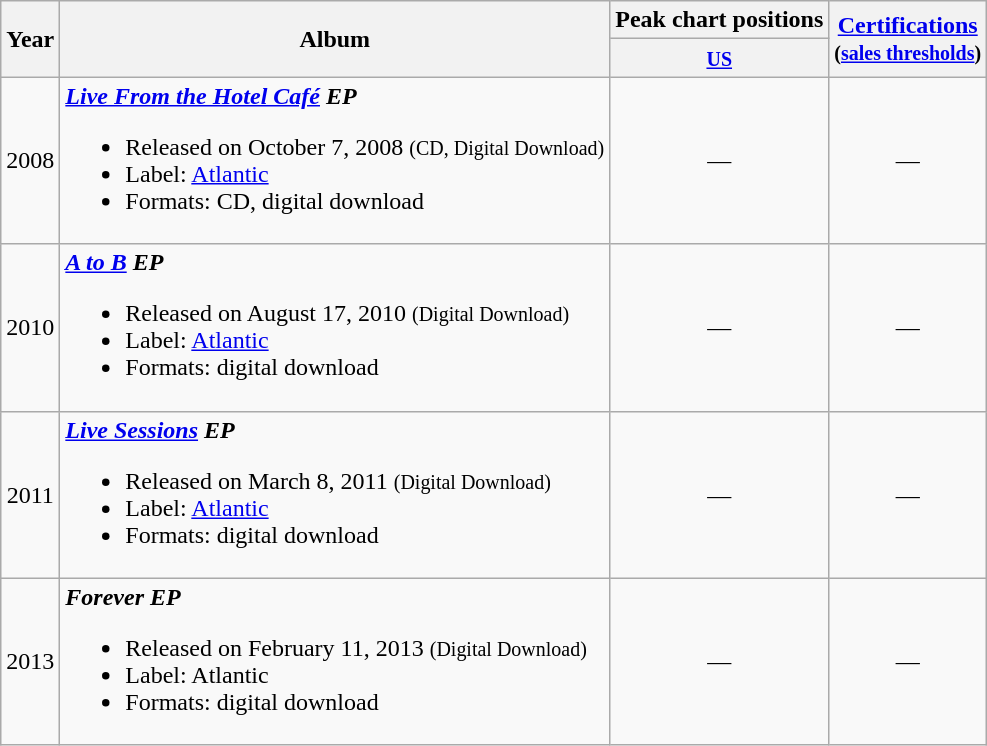<table class="wikitable">
<tr>
<th style="text-align:center;" rowspan="2">Year</th>
<th style="text-align:center;" rowspan="2">Album</th>
<th style="text-align:center;">Peak chart positions</th>
<th style="text-align:center;" rowspan="2"><a href='#'>Certifications</a><br><small>(<a href='#'>sales thresholds</a>)</small></th>
</tr>
<tr>
<th style="text-align:center;"><small><a href='#'>US</a></small></th>
</tr>
<tr>
<td style="text-align:center;">2008</td>
<td><strong><em><a href='#'>Live From the Hotel Café</a> EP</em></strong><br><ul><li>Released on October 7, 2008 <small>(CD, Digital Download)</small></li><li>Label: <a href='#'>Atlantic</a></li><li>Formats: CD, digital download</li></ul></td>
<td style="text-align:center;">—</td>
<td style="text-align:center;">—</td>
</tr>
<tr>
<td style="text-align:center;">2010</td>
<td><strong><em><a href='#'>A to B</a> EP</em></strong><br><ul><li>Released on August 17, 2010 <small>(Digital Download)</small></li><li>Label: <a href='#'>Atlantic</a></li><li>Formats: digital download</li></ul></td>
<td style="text-align:center;">—</td>
<td style="text-align:center;">—</td>
</tr>
<tr>
<td style="text-align:center;">2011</td>
<td><strong><em><a href='#'>Live Sessions</a> EP</em></strong><br><ul><li>Released on March 8, 2011 <small>(Digital Download)</small></li><li>Label: <a href='#'>Atlantic</a></li><li>Formats: digital download</li></ul></td>
<td style="text-align:center;">—</td>
<td style="text-align:center;">—</td>
</tr>
<tr>
<td style="text-align:center;">2013</td>
<td><strong><em>Forever EP</em></strong><br><ul><li>Released on February 11, 2013 <small>(Digital Download)</small></li><li>Label: Atlantic</li><li>Formats: digital download</li></ul></td>
<td style="text-align:center;">—</td>
<td style="text-align:center;">—</td>
</tr>
</table>
